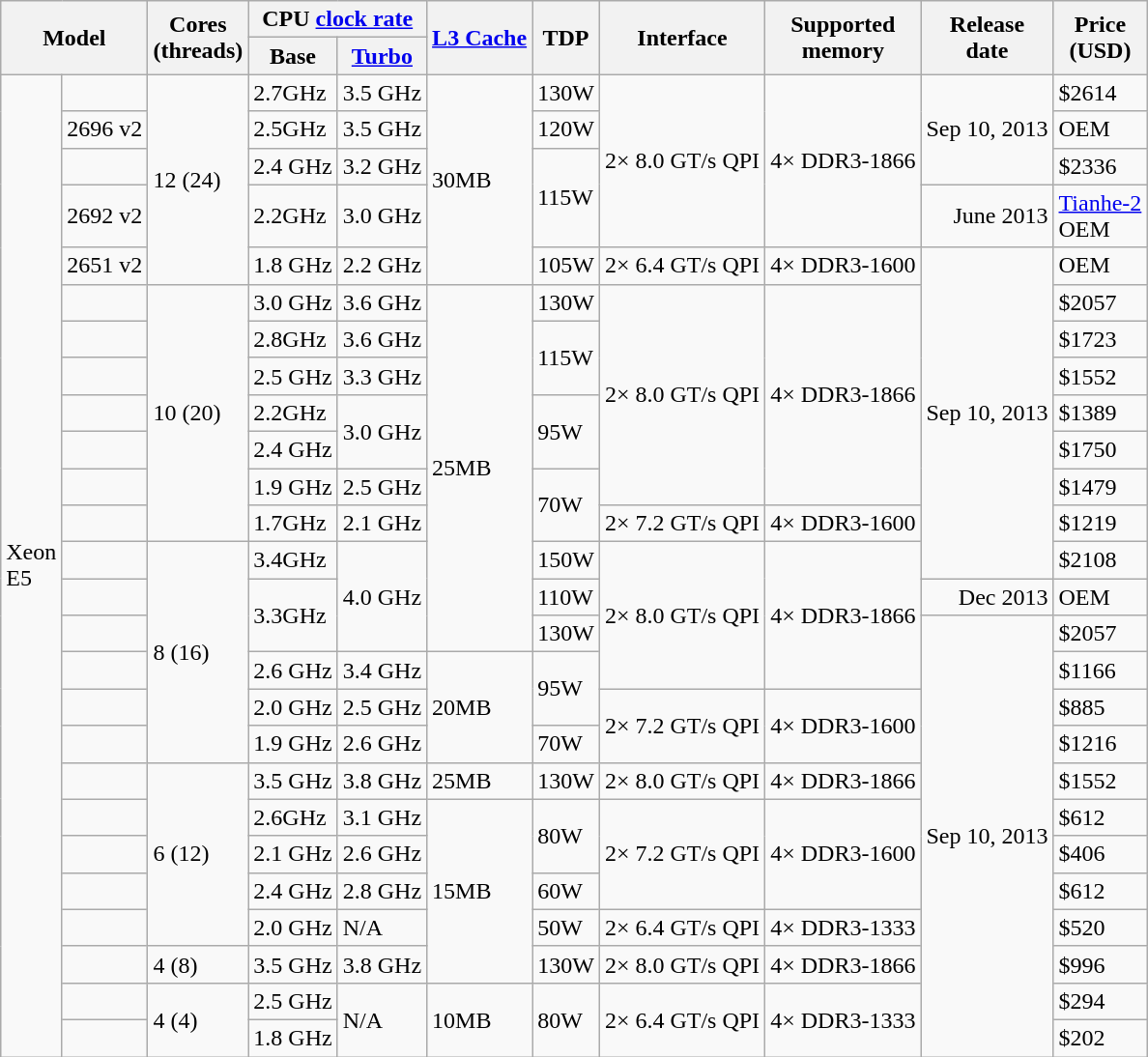<table class="wikitable">
<tr>
<th colspan="2" rowspan="2">Model</th>
<th rowspan="2">Cores<br>(threads)</th>
<th colspan="2">CPU <a href='#'>clock rate</a></th>
<th rowspan="2"><a href='#'>L3 Cache</a></th>
<th rowspan="2">TDP</th>
<th rowspan="2">Interface</th>
<th rowspan="2">Supported<br>memory</th>
<th rowspan="2">Release<br>date</th>
<th rowspan="2">Price<br>(USD)</th>
</tr>
<tr>
<th>Base</th>
<th><a href='#'>Turbo</a></th>
</tr>
<tr>
<td rowspan="26">Xeon<br>E5</td>
<td></td>
<td rowspan="5">12 (24)</td>
<td>2.7GHz</td>
<td>3.5 GHz</td>
<td rowspan="5">30MB</td>
<td>130W</td>
<td rowspan="4">2× 8.0 GT/s QPI</td>
<td rowspan="4">4× DDR3-1866</td>
<td rowspan="3" style="text-align:right;">Sep 10, 2013</td>
<td>$2614</td>
</tr>
<tr>
<td>2696 v2</td>
<td>2.5GHz</td>
<td>3.5 GHz</td>
<td>120W</td>
<td>OEM</td>
</tr>
<tr>
<td></td>
<td>2.4 GHz</td>
<td>3.2 GHz</td>
<td rowspan="2">115W</td>
<td>$2336</td>
</tr>
<tr>
<td>2692 v2</td>
<td>2.2GHz</td>
<td>3.0 GHz</td>
<td style="text-align:right;">June 2013</td>
<td><a href='#'>Tianhe-2</a><br>OEM</td>
</tr>
<tr>
<td>2651 v2</td>
<td>1.8 GHz</td>
<td>2.2 GHz</td>
<td>105W</td>
<td>2× 6.4 GT/s QPI</td>
<td>4× DDR3-1600</td>
<td rowspan="9" style="text-align:right;">Sep 10, 2013</td>
<td>OEM</td>
</tr>
<tr>
<td></td>
<td rowspan="7">10 (20)</td>
<td>3.0 GHz</td>
<td>3.6 GHz</td>
<td rowspan="10">25MB</td>
<td>130W</td>
<td rowspan="6">2× 8.0 GT/s QPI</td>
<td rowspan="6">4× DDR3-1866</td>
<td>$2057</td>
</tr>
<tr>
<td></td>
<td>2.8GHz</td>
<td>3.6 GHz</td>
<td rowspan="2">115W</td>
<td>$1723</td>
</tr>
<tr>
<td></td>
<td>2.5 GHz</td>
<td>3.3 GHz</td>
<td>$1552</td>
</tr>
<tr>
<td></td>
<td>2.2GHz</td>
<td rowspan="2">3.0 GHz</td>
<td rowspan="2">95W</td>
<td>$1389</td>
</tr>
<tr>
<td></td>
<td>2.4 GHz</td>
<td>$1750</td>
</tr>
<tr>
<td></td>
<td>1.9 GHz</td>
<td>2.5 GHz</td>
<td rowspan="2">70W</td>
<td>$1479</td>
</tr>
<tr>
<td></td>
<td>1.7GHz</td>
<td>2.1 GHz</td>
<td>2× 7.2 GT/s QPI</td>
<td>4× DDR3-1600</td>
<td>$1219</td>
</tr>
<tr>
<td></td>
<td rowspan="6">8 (16)</td>
<td>3.4GHz</td>
<td rowspan="3">4.0 GHz</td>
<td>150W</td>
<td rowspan="4">2× 8.0 GT/s QPI</td>
<td rowspan="4">4× DDR3-1866</td>
<td>$2108</td>
</tr>
<tr>
<td></td>
<td rowspan="2">3.3GHz</td>
<td>110W</td>
<td style="text-align:right;">Dec  2013</td>
<td>OEM</td>
</tr>
<tr>
<td></td>
<td>130W</td>
<td rowspan="12" style="text-align:right;">Sep 10, 2013</td>
<td>$2057</td>
</tr>
<tr>
<td></td>
<td>2.6 GHz</td>
<td>3.4 GHz</td>
<td rowspan="3">20MB</td>
<td rowspan="2">95W</td>
<td>$1166</td>
</tr>
<tr>
<td></td>
<td>2.0 GHz</td>
<td>2.5 GHz</td>
<td rowspan="2">2× 7.2 GT/s QPI</td>
<td rowspan="2">4× DDR3-1600</td>
<td>$885</td>
</tr>
<tr>
<td></td>
<td>1.9 GHz</td>
<td>2.6 GHz</td>
<td>70W</td>
<td>$1216</td>
</tr>
<tr>
<td></td>
<td rowspan="5">6 (12)</td>
<td>3.5 GHz</td>
<td>3.8 GHz</td>
<td>25MB</td>
<td>130W</td>
<td>2× 8.0 GT/s QPI</td>
<td>4× DDR3-1866</td>
<td>$1552</td>
</tr>
<tr>
<td></td>
<td>2.6GHz</td>
<td>3.1 GHz</td>
<td rowspan="5">15MB</td>
<td rowspan="2">80W</td>
<td rowspan="3">2× 7.2 GT/s QPI</td>
<td rowspan="3">4× DDR3-1600</td>
<td>$612</td>
</tr>
<tr>
<td></td>
<td>2.1 GHz</td>
<td>2.6 GHz</td>
<td>$406</td>
</tr>
<tr>
<td></td>
<td>2.4 GHz</td>
<td>2.8 GHz</td>
<td>60W</td>
<td>$612</td>
</tr>
<tr>
<td></td>
<td>2.0 GHz</td>
<td>N/A</td>
<td>50W</td>
<td>2× 6.4 GT/s QPI</td>
<td>4× DDR3-1333</td>
<td>$520</td>
</tr>
<tr>
<td></td>
<td>4 (8)</td>
<td>3.5 GHz</td>
<td>3.8 GHz</td>
<td>130W</td>
<td>2× 8.0 GT/s QPI</td>
<td>4× DDR3-1866</td>
<td>$996</td>
</tr>
<tr>
<td></td>
<td rowspan="2">4 (4)</td>
<td>2.5 GHz</td>
<td rowspan="2">N/A</td>
<td rowspan="2">10MB</td>
<td rowspan="2">80W</td>
<td rowspan="2">2× 6.4 GT/s QPI</td>
<td rowspan="2">4× DDR3-1333</td>
<td>$294</td>
</tr>
<tr>
<td></td>
<td>1.8 GHz</td>
<td>$202</td>
</tr>
</table>
